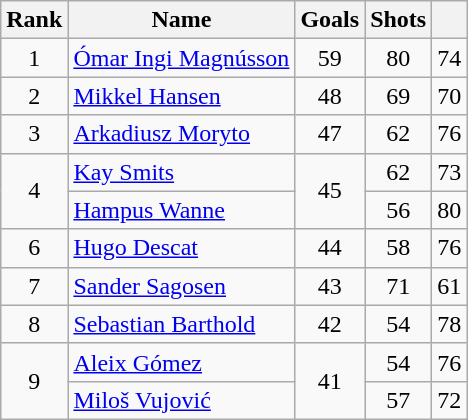<table class="wikitable sortable" style="text-align: center;">
<tr>
<th>Rank</th>
<th>Name</th>
<th>Goals</th>
<th>Shots</th>
<th></th>
</tr>
<tr>
<td>1</td>
<td style="text-align: left;"> <a href='#'>Ómar Ingi Magnússon</a></td>
<td>59</td>
<td>80</td>
<td>74</td>
</tr>
<tr>
<td>2</td>
<td style="text-align: left;"> <a href='#'>Mikkel Hansen</a></td>
<td>48</td>
<td>69</td>
<td>70</td>
</tr>
<tr>
<td>3</td>
<td style="text-align: left;"> <a href='#'>Arkadiusz Moryto</a></td>
<td>47</td>
<td>62</td>
<td>76</td>
</tr>
<tr>
<td rowspan="2">4</td>
<td style="text-align: left;"> <a href='#'>Kay Smits</a></td>
<td rowspan="2">45</td>
<td>62</td>
<td>73</td>
</tr>
<tr>
<td style="text-align: left;"> <a href='#'>Hampus Wanne</a></td>
<td>56</td>
<td>80</td>
</tr>
<tr>
<td>6</td>
<td style="text-align: left;"> <a href='#'>Hugo Descat</a></td>
<td>44</td>
<td>58</td>
<td>76</td>
</tr>
<tr>
<td>7</td>
<td style="text-align: left;"> <a href='#'>Sander Sagosen</a></td>
<td>43</td>
<td>71</td>
<td>61</td>
</tr>
<tr>
<td>8</td>
<td style="text-align: left;"> <a href='#'>Sebastian Barthold</a></td>
<td>42</td>
<td>54</td>
<td>78</td>
</tr>
<tr>
<td rowspan="2">9</td>
<td style="text-align: left;"> <a href='#'>Aleix Gómez</a></td>
<td rowspan="2">41</td>
<td>54</td>
<td>76</td>
</tr>
<tr>
<td style="text-align: left;"> <a href='#'>Miloš Vujović</a></td>
<td>57</td>
<td>72</td>
</tr>
</table>
